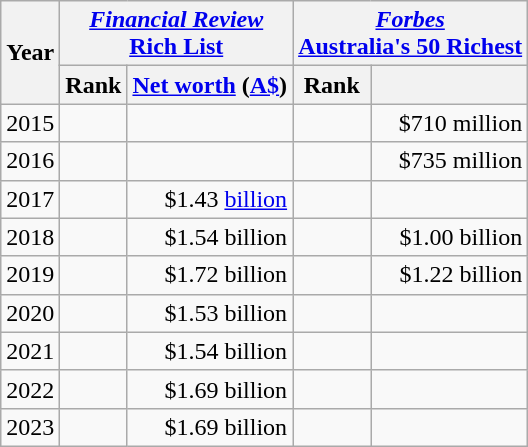<table class="wikitable">
<tr>
<th rowspan=2>Year</th>
<th colspan=2><em><a href='#'>Financial Review</a></em><br><a href='#'>Rich List</a></th>
<th colspan=2><em><a href='#'>Forbes</a></em><br><a href='#'>Australia's 50 Richest</a></th>
</tr>
<tr>
<th>Rank</th>
<th><a href='#'>Net worth</a> (<a href='#'>A$</a>)</th>
<th>Rank</th>
<th></th>
</tr>
<tr>
<td>2015</td>
<td align="center"></td>
<td align="right"></td>
<td align="center"></td>
<td align="right">$710 million </td>
</tr>
<tr>
<td>2016</td>
<td align="center"></td>
<td align="right"></td>
<td align="center"> </td>
<td align="right">$735 million </td>
</tr>
<tr>
<td>2017</td>
<td align="center"></td>
<td align="right">$1.43 <a href='#'>billion</a></td>
<td align="center"></td>
<td align="right"></td>
</tr>
<tr>
<td>2018</td>
<td align="center"></td>
<td align="right">$1.54 billion </td>
<td align="center"></td>
<td align="right">$1.00 billion</td>
</tr>
<tr>
<td>2019</td>
<td align="center"></td>
<td align="right">$1.72 billion </td>
<td align="center"></td>
<td align="right">$1.22 billion </td>
</tr>
<tr>
<td>2020</td>
<td align="center"></td>
<td align="right">$1.53 billion </td>
<td align="center"></td>
<td align="right"></td>
</tr>
<tr>
<td>2021</td>
<td align="center"></td>
<td align="right">$1.54 billion </td>
<td align="center"></td>
<td align="right"></td>
</tr>
<tr>
<td>2022</td>
<td align="center"></td>
<td align="right">$1.69 billion </td>
<td align="center"></td>
<td align="right"></td>
</tr>
<tr>
<td>2023</td>
<td align="center"></td>
<td align="right">$1.69 billion </td>
<td align="center"></td>
<td align="right"></td>
</tr>
</table>
